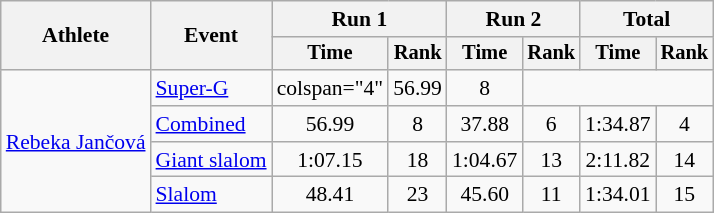<table class="wikitable" style="font-size:90%">
<tr>
<th rowspan=2>Athlete</th>
<th rowspan=2>Event</th>
<th colspan=2>Run 1</th>
<th colspan=2>Run 2</th>
<th colspan=2>Total</th>
</tr>
<tr style="font-size:95%">
<th>Time</th>
<th>Rank</th>
<th>Time</th>
<th>Rank</th>
<th>Time</th>
<th>Rank</th>
</tr>
<tr align=center>
<td align="left" rowspan="4"><a href='#'>Rebeka Jančová</a></td>
<td align="left"><a href='#'>Super-G</a></td>
<td>colspan="4" </td>
<td>56.99</td>
<td>8</td>
</tr>
<tr align=center>
<td align="left"><a href='#'>Combined</a></td>
<td>56.99</td>
<td>8</td>
<td>37.88</td>
<td>6</td>
<td>1:34.87</td>
<td>4</td>
</tr>
<tr align=center>
<td align="left"><a href='#'>Giant slalom</a></td>
<td>1:07.15</td>
<td>18</td>
<td>1:04.67</td>
<td>13</td>
<td>2:11.82</td>
<td>14</td>
</tr>
<tr align=center>
<td align="left"><a href='#'>Slalom</a></td>
<td>48.41</td>
<td>23</td>
<td>45.60</td>
<td>11</td>
<td>1:34.01</td>
<td>15</td>
</tr>
</table>
